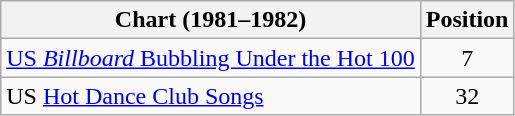<table class="wikitable sortable">
<tr>
<th>Chart (1981–1982)</th>
<th>Position</th>
</tr>
<tr>
<td><a href='#'>US <em>Billboard</em> Bubbling Under the Hot 100</a></td>
<td align="center">7</td>
</tr>
<tr>
<td>US <a href='#'>Hot Dance Club Songs</a></td>
<td align="center">32</td>
</tr>
</table>
